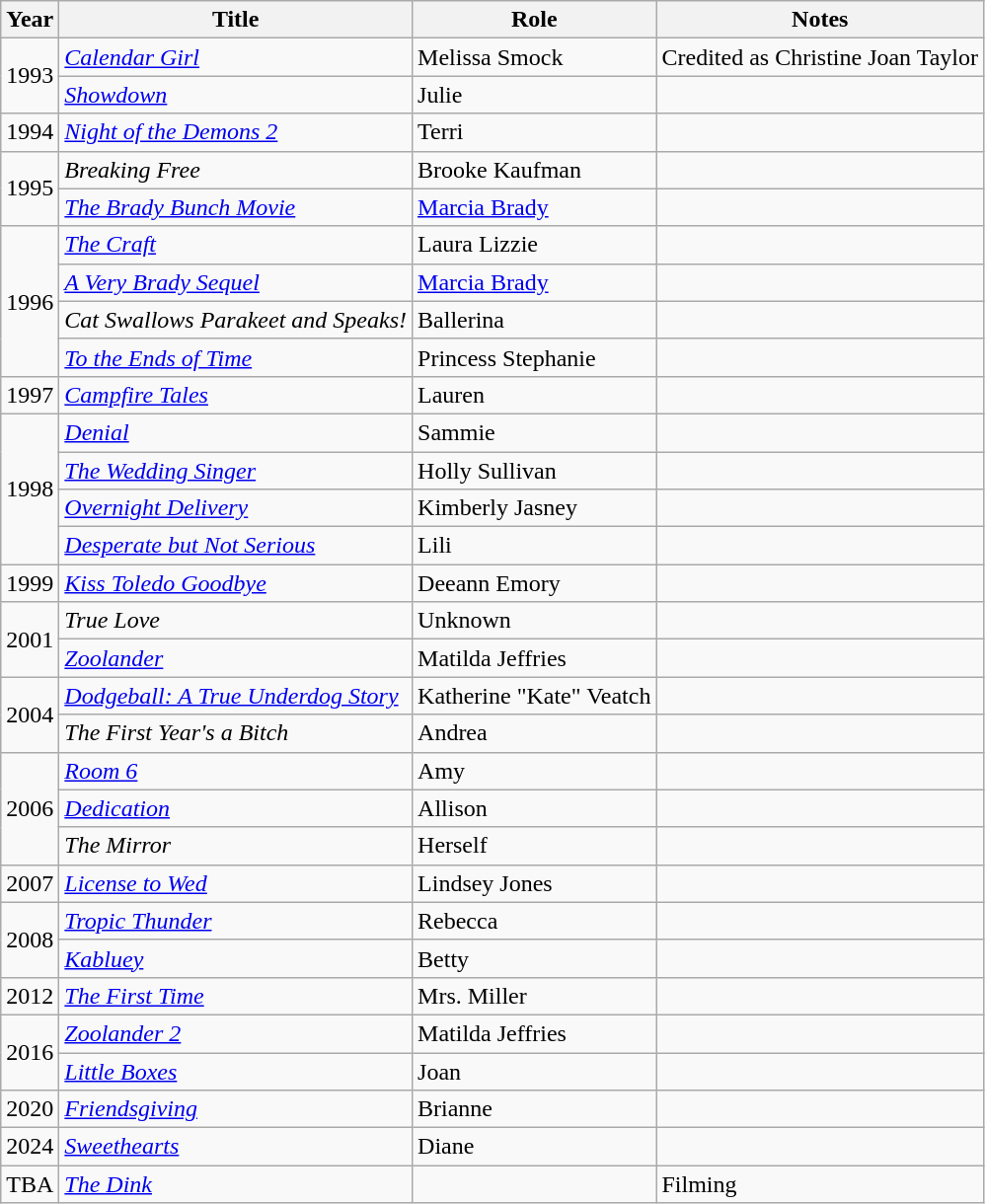<table class="wikitable sortable">
<tr>
<th>Year</th>
<th>Title</th>
<th>Role</th>
<th>Notes</th>
</tr>
<tr Saved by the bell 1994 || Christine || one episode S.A.T's>
<td rowspan=2>1993</td>
<td><em><a href='#'>Calendar Girl</a></em></td>
<td>Melissa Smock</td>
<td>Credited as Christine Joan Taylor</td>
</tr>
<tr>
<td><em><a href='#'>Showdown</a></em></td>
<td>Julie</td>
<td></td>
</tr>
<tr>
<td>1994</td>
<td><em><a href='#'>Night of the Demons 2</a></em></td>
<td>Terri</td>
<td></td>
</tr>
<tr>
<td rowspan=2>1995</td>
<td><em>Breaking Free</em></td>
<td>Brooke Kaufman</td>
<td></td>
</tr>
<tr>
<td><em><a href='#'>The Brady Bunch Movie</a></em></td>
<td><a href='#'>Marcia Brady</a></td>
<td></td>
</tr>
<tr>
<td rowspan=4>1996</td>
<td><em><a href='#'>The Craft</a></em></td>
<td>Laura Lizzie</td>
<td></td>
</tr>
<tr>
<td><em><a href='#'>A Very Brady Sequel</a></em></td>
<td><a href='#'>Marcia Brady</a></td>
<td></td>
</tr>
<tr>
<td><em>Cat Swallows Parakeet and Speaks!</em></td>
<td>Ballerina</td>
<td></td>
</tr>
<tr>
<td><em><a href='#'>To the Ends of Time</a></em></td>
<td>Princess Stephanie</td>
<td></td>
</tr>
<tr>
<td>1997</td>
<td><em><a href='#'>Campfire Tales</a></em></td>
<td>Lauren</td>
<td></td>
</tr>
<tr>
<td rowspan=4>1998</td>
<td><em><a href='#'>Denial</a></em></td>
<td>Sammie</td>
<td></td>
</tr>
<tr>
<td><em><a href='#'>The Wedding Singer</a></em></td>
<td>Holly Sullivan</td>
<td></td>
</tr>
<tr>
<td><em><a href='#'>Overnight Delivery</a></em></td>
<td>Kimberly Jasney</td>
<td></td>
</tr>
<tr>
<td><em><a href='#'>Desperate but Not Serious</a></em></td>
<td>Lili</td>
<td></td>
</tr>
<tr>
<td>1999</td>
<td><em><a href='#'>Kiss Toledo Goodbye</a></em></td>
<td>Deeann Emory</td>
<td></td>
</tr>
<tr>
<td rowspan=2>2001</td>
<td><em>True Love</em></td>
<td>Unknown</td>
<td></td>
</tr>
<tr>
<td><em><a href='#'>Zoolander</a></em></td>
<td>Matilda Jeffries</td>
<td></td>
</tr>
<tr>
<td rowspan=2>2004</td>
<td><em><a href='#'>Dodgeball: A True Underdog Story</a></em></td>
<td>Katherine "Kate" Veatch</td>
<td></td>
</tr>
<tr>
<td><em>The First Year's a Bitch</em></td>
<td>Andrea</td>
<td></td>
</tr>
<tr>
<td rowspan=3>2006</td>
<td><em><a href='#'>Room 6</a></em></td>
<td>Amy</td>
<td></td>
</tr>
<tr>
<td><em><a href='#'>Dedication</a></em></td>
<td>Allison</td>
<td></td>
</tr>
<tr>
<td><em>The Mirror</em></td>
<td>Herself</td>
<td></td>
</tr>
<tr>
<td>2007</td>
<td><em><a href='#'>License to Wed</a></em></td>
<td>Lindsey Jones</td>
<td></td>
</tr>
<tr>
<td rowspan=2>2008</td>
<td><em><a href='#'>Tropic Thunder</a></em></td>
<td>Rebecca</td>
<td></td>
</tr>
<tr>
<td><em><a href='#'>Kabluey</a></em></td>
<td>Betty</td>
<td></td>
</tr>
<tr>
<td>2012</td>
<td><em><a href='#'>The First Time</a></em></td>
<td>Mrs. Miller</td>
<td></td>
</tr>
<tr>
<td rowspan=2>2016</td>
<td><em><a href='#'>Zoolander 2</a></em></td>
<td>Matilda Jeffries</td>
<td></td>
</tr>
<tr>
<td><em><a href='#'>Little Boxes</a></em></td>
<td>Joan</td>
<td></td>
</tr>
<tr>
<td>2020</td>
<td><em><a href='#'>Friendsgiving</a></em></td>
<td>Brianne</td>
<td></td>
</tr>
<tr>
<td>2024</td>
<td><em><a href='#'>Sweethearts</a></em></td>
<td>Diane</td>
<td></td>
</tr>
<tr>
<td>TBA</td>
<td><em><a href='#'>The Dink</a></em></td>
<td></td>
<td>Filming</td>
</tr>
</table>
